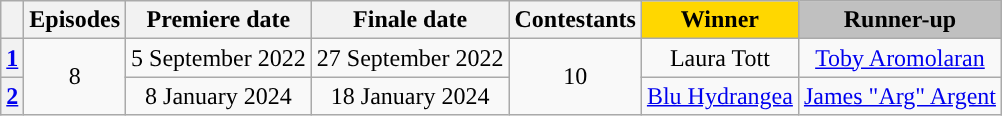<table class="wikitable sortable" style="text-align:center; white-space:nowrap;">
<tr>
<th><a href='#'></a></th>
<th>Episodes</th>
<th>Premiere date</th>
<th>Finale date</th>
<th>Contestants</th>
<th style="background:gold;">Winner</th>
<th style="background:silver;">Runner-up</th>
</tr>
<tr>
<th><a href='#'>1</a></th>
<td rowspan=2>8</td>
<td>5 September 2022</td>
<td>27 September 2022</td>
<td rowspan=2>10</td>
<td>Laura Tott</td>
<td><a href='#'>Toby Aromolaran</a></td>
</tr>
<tr>
<th><a href='#'>2</a></th>
<td>8 January 2024</td>
<td>18 January 2024</td>
<td><a href='#'>Blu Hydrangea</a></td>
<td><a href='#'>James "Arg" Argent</a></td>
</tr>
</table>
